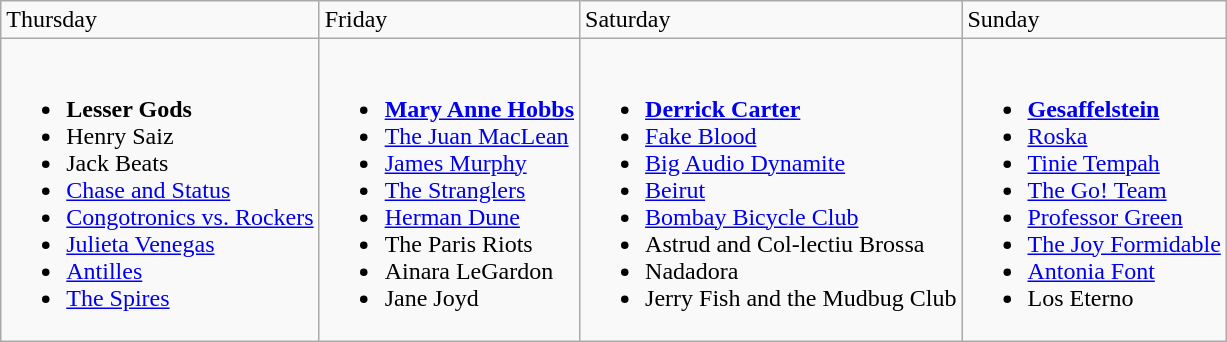<table class="wikitable">
<tr>
<td>Thursday</td>
<td>Friday</td>
<td>Saturday</td>
<td>Sunday</td>
</tr>
<tr valign="top">
<td><br><ul><li><strong>Lesser Gods</strong></li><li>Henry Saiz</li><li>Jack Beats</li><li><a href='#'>Chase and Status</a></li><li><a href='#'>Congotronics vs. Rockers</a></li><li><a href='#'>Julieta Venegas</a></li><li><a href='#'>Antilles</a></li><li><a href='#'>The Spires</a></li></ul></td>
<td><br><ul><li><strong><a href='#'>Mary Anne Hobbs</a></strong></li><li><a href='#'>The Juan MacLean</a></li><li><a href='#'>James Murphy</a></li><li><a href='#'>The Stranglers</a></li><li><a href='#'>Herman Dune</a></li><li>The Paris Riots</li><li>Ainara LeGardon</li><li>Jane Joyd</li></ul></td>
<td><br><ul><li><strong><a href='#'>Derrick Carter</a></strong></li><li><a href='#'>Fake Blood</a></li><li><a href='#'>Big Audio Dynamite</a></li><li><a href='#'>Beirut</a></li><li><a href='#'>Bombay Bicycle Club</a></li><li>Astrud and Col-lectiu Brossa</li><li>Nadadora</li><li>Jerry Fish and the Mudbug Club</li></ul></td>
<td><br><ul><li><strong><a href='#'>Gesaffelstein</a></strong></li><li><a href='#'>Roska</a></li><li><a href='#'>Tinie Tempah</a></li><li><a href='#'>The Go! Team</a></li><li><a href='#'>Professor Green</a></li><li><a href='#'>The Joy Formidable</a></li><li><a href='#'>Antonia Font</a></li><li>Los Eterno</li></ul></td>
</tr>
</table>
